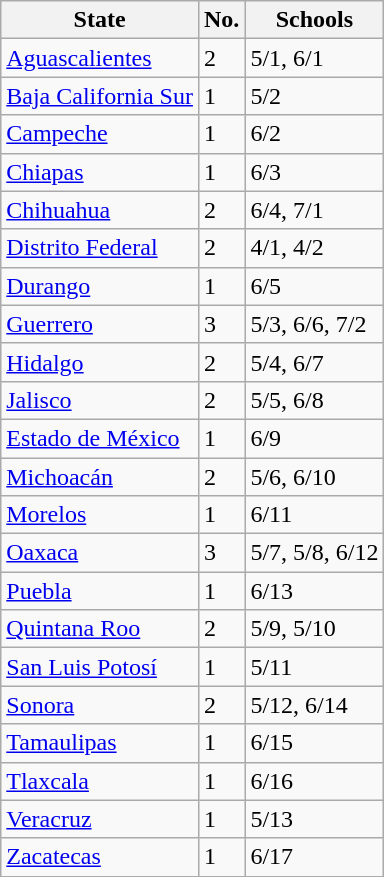<table class="wikitable">
<tr>
<th>State</th>
<th>No.</th>
<th>Schools</th>
</tr>
<tr>
<td><a href='#'>Aguascalientes</a></td>
<td>2</td>
<td>5/1, 6/1</td>
</tr>
<tr>
<td><a href='#'>Baja California Sur</a></td>
<td>1</td>
<td>5/2</td>
</tr>
<tr>
<td><a href='#'>Campeche</a></td>
<td>1</td>
<td>6/2</td>
</tr>
<tr>
<td><a href='#'>Chiapas</a></td>
<td>1</td>
<td>6/3</td>
</tr>
<tr>
<td><a href='#'>Chihuahua</a></td>
<td>2</td>
<td>6/4, 7/1</td>
</tr>
<tr>
<td><a href='#'>Distrito Federal</a></td>
<td>2</td>
<td>4/1, 4/2</td>
</tr>
<tr>
<td><a href='#'>Durango</a></td>
<td>1</td>
<td>6/5</td>
</tr>
<tr>
<td><a href='#'>Guerrero</a></td>
<td>3</td>
<td>5/3, 6/6, 7/2</td>
</tr>
<tr>
<td><a href='#'>Hidalgo</a></td>
<td>2</td>
<td>5/4, 6/7</td>
</tr>
<tr>
<td><a href='#'>Jalisco</a></td>
<td>2</td>
<td>5/5, 6/8</td>
</tr>
<tr>
<td><a href='#'>Estado de México</a></td>
<td>1</td>
<td>6/9</td>
</tr>
<tr>
<td><a href='#'>Michoacán</a></td>
<td>2</td>
<td>5/6, 6/10</td>
</tr>
<tr>
<td><a href='#'>Morelos</a></td>
<td>1</td>
<td>6/11</td>
</tr>
<tr>
<td><a href='#'>Oaxaca</a></td>
<td>3</td>
<td>5/7, 5/8, 6/12</td>
</tr>
<tr>
<td><a href='#'>Puebla</a></td>
<td>1</td>
<td>6/13</td>
</tr>
<tr>
<td><a href='#'>Quintana Roo</a></td>
<td>2</td>
<td>5/9, 5/10</td>
</tr>
<tr>
<td><a href='#'>San Luis Potosí</a></td>
<td>1</td>
<td>5/11</td>
</tr>
<tr>
<td><a href='#'>Sonora</a></td>
<td>2</td>
<td>5/12, 6/14</td>
</tr>
<tr>
<td><a href='#'>Tamaulipas</a></td>
<td>1</td>
<td>6/15</td>
</tr>
<tr>
<td><a href='#'>Tlaxcala</a></td>
<td>1</td>
<td>6/16</td>
</tr>
<tr>
<td><a href='#'>Veracruz</a></td>
<td>1</td>
<td>5/13</td>
</tr>
<tr>
<td><a href='#'>Zacatecas</a></td>
<td>1</td>
<td>6/17</td>
</tr>
</table>
